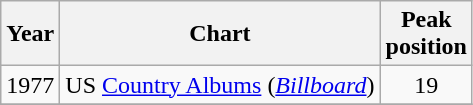<table class="wikitable" style="text-align: center;">
<tr>
<th>Year</th>
<th>Chart</th>
<th>Peak<br>position</th>
</tr>
<tr>
<td>1977</td>
<td>US <a href='#'>Country Albums</a> (<a href='#'><em>Billboard</em></a>)</td>
<td>19</td>
</tr>
<tr>
</tr>
</table>
